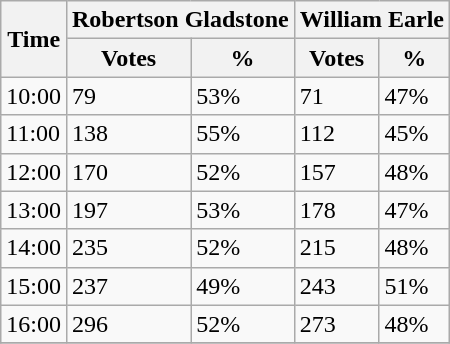<table class="wikitable">
<tr>
<th rowspan="2">Time</th>
<th colspan="2">Robertson Gladstone</th>
<th colspan="2">William Earle</th>
</tr>
<tr>
<th>Votes</th>
<th>%</th>
<th>Votes</th>
<th>%</th>
</tr>
<tr>
<td>10:00</td>
<td>79</td>
<td>53%</td>
<td>71</td>
<td>47%</td>
</tr>
<tr>
<td>11:00</td>
<td>138</td>
<td>55%</td>
<td>112</td>
<td>45%</td>
</tr>
<tr>
<td>12:00</td>
<td>170</td>
<td>52%</td>
<td>157</td>
<td>48%</td>
</tr>
<tr>
<td>13:00</td>
<td>197</td>
<td>53%</td>
<td>178</td>
<td>47%</td>
</tr>
<tr>
<td>14:00</td>
<td>235</td>
<td>52%</td>
<td>215</td>
<td>48%</td>
</tr>
<tr>
<td>15:00</td>
<td>237</td>
<td>49%</td>
<td>243</td>
<td>51%</td>
</tr>
<tr>
<td>16:00</td>
<td>296</td>
<td>52%</td>
<td>273</td>
<td>48%</td>
</tr>
<tr>
</tr>
</table>
